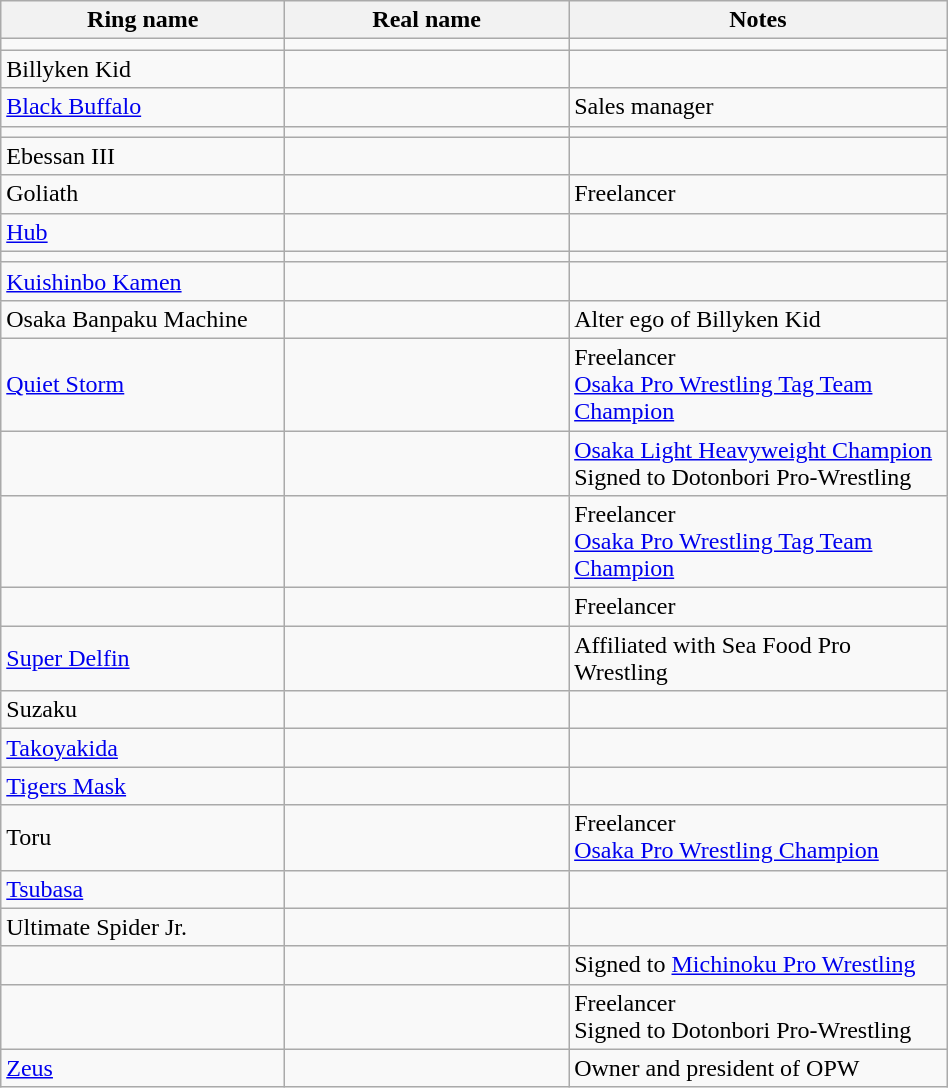<table class="wikitable sortable" align="left center" width="50%">
<tr>
<th width="30%">Ring name</th>
<th width="30%">Real name</th>
<th width="40%">Notes</th>
</tr>
<tr>
<td></td>
<td></td>
<td></td>
</tr>
<tr>
<td>Billyken Kid</td>
<td></td>
<td></td>
</tr>
<tr>
<td><a href='#'>Black Buffalo</a></td>
<td></td>
<td>Sales manager</td>
</tr>
<tr>
<td></td>
<td></td>
<td></td>
</tr>
<tr>
<td>Ebessan III</td>
<td></td>
<td></td>
</tr>
<tr>
<td>Goliath</td>
<td></td>
<td>Freelancer</td>
</tr>
<tr>
<td><a href='#'>Hub</a></td>
<td></td>
<td></td>
</tr>
<tr>
<td></td>
<td></td>
<td></td>
</tr>
<tr>
<td><a href='#'>Kuishinbo Kamen</a></td>
<td></td>
<td></td>
</tr>
<tr>
<td>Osaka Banpaku Machine</td>
<td></td>
<td>Alter ego of Billyken Kid</td>
</tr>
<tr>
<td><a href='#'>Quiet Storm</a></td>
<td></td>
<td>Freelancer<br><a href='#'>Osaka Pro Wrestling Tag Team Champion</a></td>
</tr>
<tr>
<td></td>
<td></td>
<td><a href='#'>Osaka Light Heavyweight Champion</a><br>Signed to Dotonbori Pro-Wrestling</td>
</tr>
<tr>
<td></td>
<td></td>
<td>Freelancer<br><a href='#'>Osaka Pro Wrestling Tag Team Champion</a></td>
</tr>
<tr>
<td></td>
<td></td>
<td>Freelancer</td>
</tr>
<tr>
<td><a href='#'>Super Delfin</a></td>
<td></td>
<td>Affiliated with Sea Food Pro Wrestling</td>
</tr>
<tr>
<td>Suzaku</td>
<td></td>
<td></td>
</tr>
<tr>
<td><a href='#'>Takoyakida</a></td>
<td></td>
<td></td>
</tr>
<tr>
<td><a href='#'>Tigers Mask</a></td>
<td></td>
<td></td>
</tr>
<tr>
<td>Toru</td>
<td></td>
<td>Freelancer<br><a href='#'>Osaka Pro Wrestling Champion</a></td>
</tr>
<tr>
<td><a href='#'>Tsubasa</a></td>
<td></td>
<td></td>
</tr>
<tr>
<td>Ultimate Spider Jr.</td>
<td></td>
<td></td>
</tr>
<tr>
<td></td>
<td></td>
<td>Signed to <a href='#'>Michinoku Pro Wrestling</a></td>
</tr>
<tr>
<td></td>
<td></td>
<td>Freelancer<br>Signed to Dotonbori Pro-Wrestling</td>
</tr>
<tr>
<td><a href='#'>Zeus</a></td>
<td></td>
<td>Owner and president of OPW</td>
</tr>
</table>
